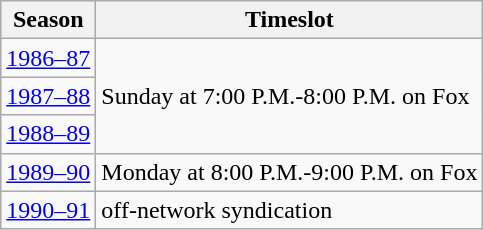<table class="wikitable">
<tr>
<th>Season</th>
<th>Timeslot</th>
</tr>
<tr>
<td><a href='#'>1986–87</a></td>
<td rowspan="3">Sunday at 7:00 P.M.-8:00 P.M. on Fox</td>
</tr>
<tr>
<td><a href='#'>1987–88</a></td>
</tr>
<tr>
<td><a href='#'>1988–89</a></td>
</tr>
<tr>
<td><a href='#'>1989–90</a></td>
<td>Monday at 8:00 P.M.-9:00 P.M. on Fox</td>
</tr>
<tr>
<td><a href='#'>1990–91</a></td>
<td>off-network syndication</td>
</tr>
</table>
